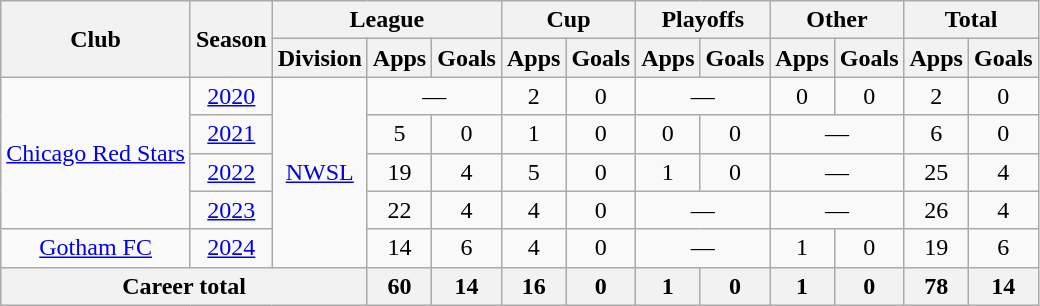<table class="wikitable" style="text-align:center">
<tr>
<th rowspan="2">Club</th>
<th rowspan="2">Season</th>
<th colspan="3">League</th>
<th colspan="2">Cup</th>
<th colspan="2">Playoffs</th>
<th colspan="2">Other</th>
<th colspan="2">Total</th>
</tr>
<tr>
<th>Division</th>
<th>Apps</th>
<th>Goals</th>
<th>Apps</th>
<th>Goals</th>
<th>Apps</th>
<th>Goals</th>
<th>Apps</th>
<th>Goals</th>
<th>Apps</th>
<th>Goals</th>
</tr>
<tr>
<td rowspan="4"><a href='#'>Chicago Red Stars</a></td>
<td><a href='#'>2020</a></td>
<td rowspan="5"><a href='#'>NWSL</a></td>
<td colspan="2">—</td>
<td>2</td>
<td>0</td>
<td colspan="2">—</td>
<td>0</td>
<td>0</td>
<td>2</td>
<td>0</td>
</tr>
<tr>
<td><a href='#'>2021</a></td>
<td>5</td>
<td>0</td>
<td>1</td>
<td>0</td>
<td>0</td>
<td>0</td>
<td colspan="2">—</td>
<td>6</td>
<td>0</td>
</tr>
<tr>
<td><a href='#'>2022</a></td>
<td>19</td>
<td>4</td>
<td>5</td>
<td>0</td>
<td>1</td>
<td>0</td>
<td colspan="2">—</td>
<td>25</td>
<td>4</td>
</tr>
<tr>
<td><a href='#'>2023</a></td>
<td>22</td>
<td>4</td>
<td>4</td>
<td>0</td>
<td colspan="2">—</td>
<td colspan="2">—</td>
<td>26</td>
<td>4</td>
</tr>
<tr>
<td><a href='#'>Gotham FC</a></td>
<td><a href='#'>2024</a></td>
<td>14</td>
<td>6</td>
<td>4</td>
<td>0</td>
<td colspan="2">—</td>
<td>1</td>
<td>0</td>
<td>19</td>
<td>6</td>
</tr>
<tr>
<th colspan="3">Career total</th>
<th>60</th>
<th>14</th>
<th>16</th>
<th>0</th>
<th>1</th>
<th>0</th>
<th>1</th>
<th>0</th>
<th>78</th>
<th>14</th>
</tr>
</table>
